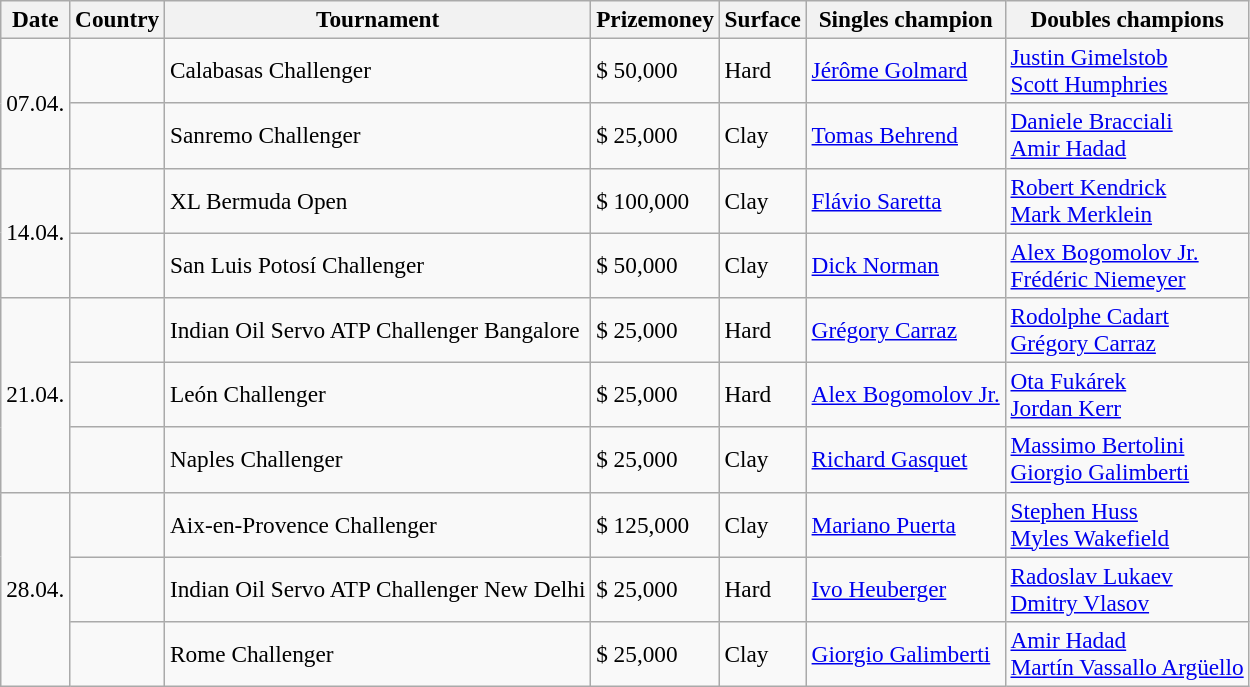<table class="sortable wikitable" style=font-size:97%>
<tr>
<th>Date</th>
<th>Country</th>
<th>Tournament</th>
<th>Prizemoney</th>
<th>Surface</th>
<th>Singles champion</th>
<th>Doubles champions</th>
</tr>
<tr>
<td rowspan="2">07.04.</td>
<td></td>
<td>Calabasas Challenger</td>
<td>$ 50,000</td>
<td>Hard</td>
<td> <a href='#'>Jérôme Golmard</a></td>
<td> <a href='#'>Justin Gimelstob</a><br> <a href='#'>Scott Humphries</a></td>
</tr>
<tr>
<td></td>
<td>Sanremo Challenger</td>
<td>$ 25,000</td>
<td>Clay</td>
<td> <a href='#'>Tomas Behrend</a></td>
<td> <a href='#'>Daniele Bracciali</a><br> <a href='#'>Amir Hadad</a></td>
</tr>
<tr>
<td rowspan="2">14.04.</td>
<td></td>
<td>XL Bermuda Open</td>
<td>$ 100,000</td>
<td>Clay</td>
<td> <a href='#'>Flávio Saretta</a></td>
<td> <a href='#'>Robert Kendrick</a><br> <a href='#'>Mark Merklein</a></td>
</tr>
<tr>
<td></td>
<td>San Luis Potosí Challenger</td>
<td>$ 50,000</td>
<td>Clay</td>
<td> <a href='#'>Dick Norman</a></td>
<td> <a href='#'>Alex Bogomolov Jr.</a> <br>  <a href='#'>Frédéric Niemeyer</a></td>
</tr>
<tr>
<td rowspan="3">21.04.</td>
<td></td>
<td>Indian Oil Servo ATP Challenger Bangalore</td>
<td>$ 25,000</td>
<td>Hard</td>
<td> <a href='#'>Grégory Carraz</a></td>
<td> <a href='#'>Rodolphe Cadart</a><br> <a href='#'>Grégory Carraz</a></td>
</tr>
<tr>
<td></td>
<td>León Challenger</td>
<td>$ 25,000</td>
<td>Hard</td>
<td> <a href='#'>Alex Bogomolov Jr.</a></td>
<td> <a href='#'>Ota Fukárek</a> <br>  <a href='#'>Jordan Kerr</a></td>
</tr>
<tr>
<td></td>
<td>Naples Challenger</td>
<td>$ 25,000</td>
<td>Clay</td>
<td> <a href='#'>Richard Gasquet</a></td>
<td> <a href='#'>Massimo Bertolini</a> <br>  <a href='#'>Giorgio Galimberti</a></td>
</tr>
<tr>
<td rowspan="3">28.04.</td>
<td></td>
<td>Aix-en-Provence Challenger</td>
<td>$ 125,000</td>
<td>Clay</td>
<td> <a href='#'>Mariano Puerta</a></td>
<td> <a href='#'>Stephen Huss</a><br> <a href='#'>Myles Wakefield</a></td>
</tr>
<tr>
<td></td>
<td>Indian Oil Servo ATP Challenger New Delhi</td>
<td>$ 25,000</td>
<td>Hard</td>
<td> <a href='#'>Ivo Heuberger</a></td>
<td> <a href='#'>Radoslav Lukaev</a><br> <a href='#'>Dmitry Vlasov</a></td>
</tr>
<tr>
<td></td>
<td>Rome Challenger</td>
<td>$ 25,000</td>
<td>Clay</td>
<td> <a href='#'>Giorgio Galimberti</a></td>
<td> <a href='#'>Amir Hadad</a> <br>  <a href='#'>Martín Vassallo Argüello</a></td>
</tr>
</table>
